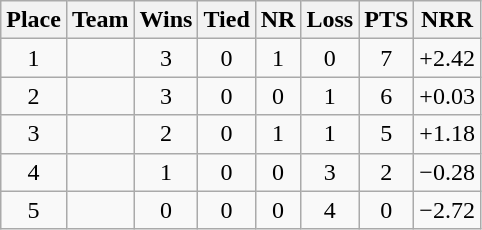<table class="wikitable">
<tr>
<th>Place</th>
<th>Team</th>
<th>Wins</th>
<th>Tied</th>
<th>NR</th>
<th>Loss</th>
<th>PTS</th>
<th>NRR</th>
</tr>
<tr align="center">
<td>1</td>
<td align="left"></td>
<td>3</td>
<td>0</td>
<td>1</td>
<td>0</td>
<td>7</td>
<td>+2.42</td>
</tr>
<tr align="center">
<td>2</td>
<td align="left"></td>
<td>3</td>
<td>0</td>
<td>0</td>
<td>1</td>
<td>6</td>
<td>+0.03</td>
</tr>
<tr align="center">
<td>3</td>
<td align="left"></td>
<td>2</td>
<td>0</td>
<td>1</td>
<td>1</td>
<td>5</td>
<td>+1.18</td>
</tr>
<tr align="center">
<td>4</td>
<td align="left"></td>
<td>1</td>
<td>0</td>
<td>0</td>
<td>3</td>
<td>2</td>
<td>−0.28</td>
</tr>
<tr align="center">
<td>5</td>
<td align="left"></td>
<td>0</td>
<td>0</td>
<td>0</td>
<td>4</td>
<td>0</td>
<td>−2.72</td>
</tr>
</table>
